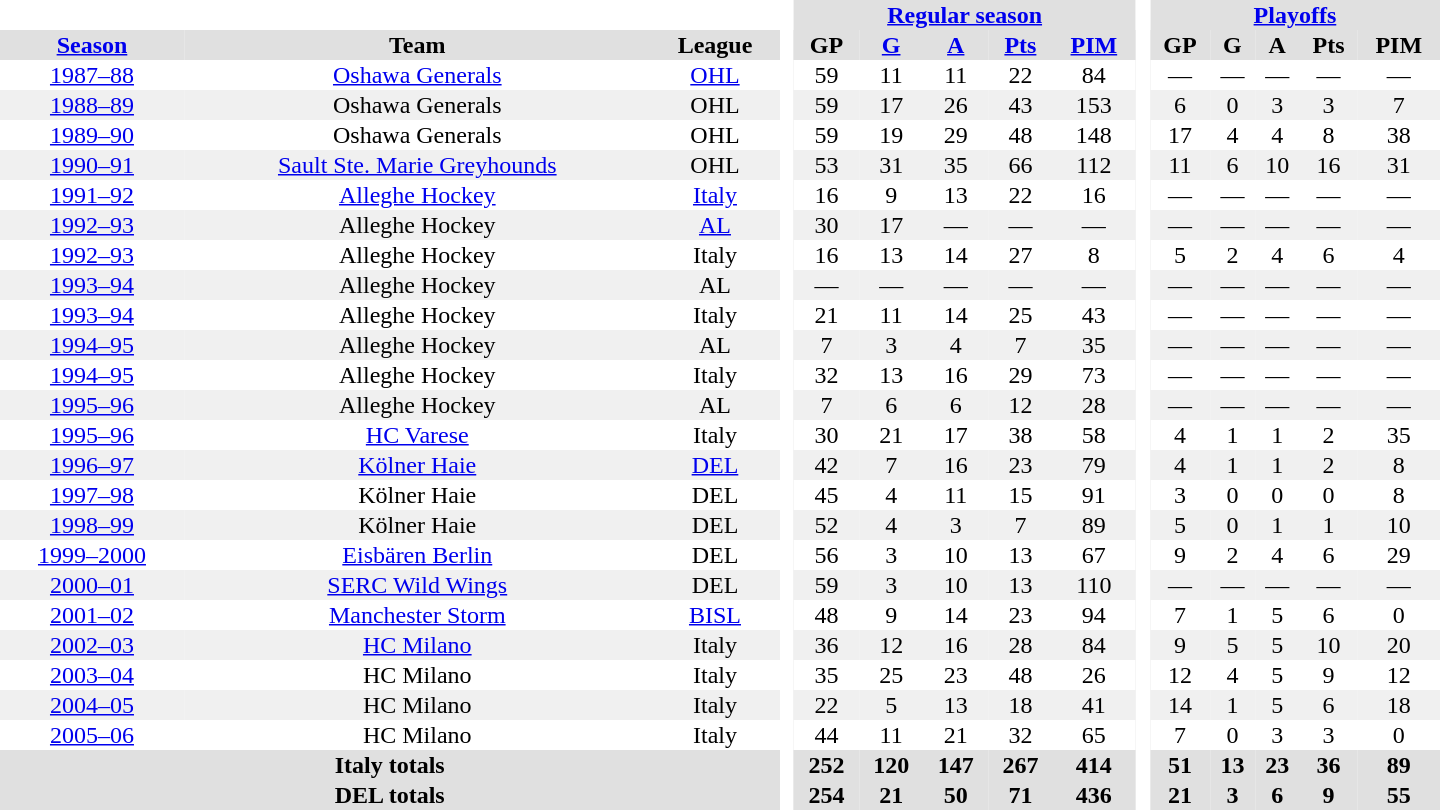<table border="0" cellpadding="1" cellspacing="0" style="text-align:center; width:60em">
<tr bgcolor="#e0e0e0">
<th colspan="3" bgcolor="#ffffff"> </th>
<th rowspan="99" bgcolor="#ffffff"> </th>
<th colspan="5"><a href='#'>Regular season</a></th>
<th rowspan="99" bgcolor="#ffffff"> </th>
<th colspan="5"><a href='#'>Playoffs</a></th>
</tr>
<tr bgcolor="#e0e0e0">
<th><a href='#'>Season</a></th>
<th>Team</th>
<th>League</th>
<th>GP</th>
<th><a href='#'>G</a></th>
<th><a href='#'>A</a></th>
<th><a href='#'>Pts</a></th>
<th><a href='#'>PIM</a></th>
<th>GP</th>
<th>G</th>
<th>A</th>
<th>Pts</th>
<th>PIM</th>
</tr>
<tr>
<td><a href='#'>1987–88</a></td>
<td><a href='#'>Oshawa Generals</a></td>
<td><a href='#'>OHL</a></td>
<td>59</td>
<td>11</td>
<td>11</td>
<td>22</td>
<td>84</td>
<td>—</td>
<td>—</td>
<td>—</td>
<td>—</td>
<td>—</td>
</tr>
<tr bgcolor="#f0f0f0">
<td><a href='#'>1988–89</a></td>
<td>Oshawa Generals</td>
<td>OHL</td>
<td>59</td>
<td>17</td>
<td>26</td>
<td>43</td>
<td>153</td>
<td>6</td>
<td>0</td>
<td>3</td>
<td>3</td>
<td>7</td>
</tr>
<tr>
<td><a href='#'>1989–90</a></td>
<td>Oshawa Generals</td>
<td>OHL</td>
<td>59</td>
<td>19</td>
<td>29</td>
<td>48</td>
<td>148</td>
<td>17</td>
<td>4</td>
<td>4</td>
<td>8</td>
<td>38</td>
</tr>
<tr bgcolor="#f0f0f0">
<td><a href='#'>1990–91</a></td>
<td><a href='#'>Sault Ste. Marie Greyhounds</a></td>
<td>OHL</td>
<td>53</td>
<td>31</td>
<td>35</td>
<td>66</td>
<td>112</td>
<td>11</td>
<td>6</td>
<td>10</td>
<td>16</td>
<td>31</td>
</tr>
<tr>
<td><a href='#'>1991–92</a></td>
<td><a href='#'>Alleghe Hockey</a></td>
<td><a href='#'>Italy</a></td>
<td>16</td>
<td>9</td>
<td>13</td>
<td>22</td>
<td>16</td>
<td>—</td>
<td>—</td>
<td>—</td>
<td>—</td>
<td>—</td>
</tr>
<tr bgcolor="#f0f0f0">
<td><a href='#'>1992–93</a></td>
<td>Alleghe Hockey</td>
<td><a href='#'>AL</a></td>
<td>30</td>
<td>17</td>
<td>—</td>
<td>—</td>
<td>—</td>
<td>—</td>
<td>—</td>
<td>—</td>
<td>—</td>
<td>—</td>
</tr>
<tr>
<td><a href='#'>1992–93</a></td>
<td>Alleghe Hockey</td>
<td>Italy</td>
<td>16</td>
<td>13</td>
<td>14</td>
<td>27</td>
<td>8</td>
<td>5</td>
<td>2</td>
<td>4</td>
<td>6</td>
<td>4</td>
</tr>
<tr bgcolor="#f0f0f0">
<td><a href='#'>1993–94</a></td>
<td>Alleghe Hockey</td>
<td>AL</td>
<td>—</td>
<td>—</td>
<td>—</td>
<td>—</td>
<td>—</td>
<td>—</td>
<td>—</td>
<td>—</td>
<td>—</td>
<td>—</td>
</tr>
<tr>
<td><a href='#'>1993–94</a></td>
<td>Alleghe Hockey</td>
<td>Italy</td>
<td>21</td>
<td>11</td>
<td>14</td>
<td>25</td>
<td>43</td>
<td>—</td>
<td>—</td>
<td>—</td>
<td>—</td>
<td>—</td>
</tr>
<tr bgcolor="#f0f0f0">
<td><a href='#'>1994–95</a></td>
<td>Alleghe Hockey</td>
<td>AL</td>
<td>7</td>
<td>3</td>
<td>4</td>
<td>7</td>
<td>35</td>
<td>—</td>
<td>—</td>
<td>—</td>
<td>—</td>
<td>—</td>
</tr>
<tr>
<td><a href='#'>1994–95</a></td>
<td>Alleghe Hockey</td>
<td>Italy</td>
<td>32</td>
<td>13</td>
<td>16</td>
<td>29</td>
<td>73</td>
<td>—</td>
<td>—</td>
<td>—</td>
<td>—</td>
<td>—</td>
</tr>
<tr bgcolor="#f0f0f0">
<td><a href='#'>1995–96</a></td>
<td>Alleghe Hockey</td>
<td>AL</td>
<td>7</td>
<td>6</td>
<td>6</td>
<td>12</td>
<td>28</td>
<td>—</td>
<td>—</td>
<td>—</td>
<td>—</td>
<td>—</td>
</tr>
<tr>
<td><a href='#'>1995–96</a></td>
<td><a href='#'>HC Varese</a></td>
<td>Italy</td>
<td>30</td>
<td>21</td>
<td>17</td>
<td>38</td>
<td>58</td>
<td>4</td>
<td>1</td>
<td>1</td>
<td>2</td>
<td>35</td>
</tr>
<tr bgcolor="#f0f0f0">
<td><a href='#'>1996–97</a></td>
<td><a href='#'>Kölner Haie</a></td>
<td><a href='#'>DEL</a></td>
<td>42</td>
<td>7</td>
<td>16</td>
<td>23</td>
<td>79</td>
<td>4</td>
<td>1</td>
<td>1</td>
<td>2</td>
<td>8</td>
</tr>
<tr>
<td><a href='#'>1997–98</a></td>
<td>Kölner Haie</td>
<td>DEL</td>
<td>45</td>
<td>4</td>
<td>11</td>
<td>15</td>
<td>91</td>
<td>3</td>
<td>0</td>
<td>0</td>
<td>0</td>
<td>8</td>
</tr>
<tr bgcolor="#f0f0f0">
<td><a href='#'>1998–99</a></td>
<td>Kölner Haie</td>
<td>DEL</td>
<td>52</td>
<td>4</td>
<td>3</td>
<td>7</td>
<td>89</td>
<td>5</td>
<td>0</td>
<td>1</td>
<td>1</td>
<td>10</td>
</tr>
<tr>
<td><a href='#'>1999–2000</a></td>
<td><a href='#'>Eisbären Berlin</a></td>
<td>DEL</td>
<td>56</td>
<td>3</td>
<td>10</td>
<td>13</td>
<td>67</td>
<td>9</td>
<td>2</td>
<td>4</td>
<td>6</td>
<td>29</td>
</tr>
<tr bgcolor="#f0f0f0">
<td><a href='#'>2000–01</a></td>
<td><a href='#'>SERC Wild Wings</a></td>
<td>DEL</td>
<td>59</td>
<td>3</td>
<td>10</td>
<td>13</td>
<td>110</td>
<td>—</td>
<td>—</td>
<td>—</td>
<td>—</td>
<td>—</td>
</tr>
<tr>
<td><a href='#'>2001–02</a></td>
<td><a href='#'>Manchester Storm</a></td>
<td><a href='#'>BISL</a></td>
<td>48</td>
<td>9</td>
<td>14</td>
<td>23</td>
<td>94</td>
<td>7</td>
<td>1</td>
<td>5</td>
<td>6</td>
<td>0</td>
</tr>
<tr bgcolor="#f0f0f0">
<td><a href='#'>2002–03</a></td>
<td><a href='#'>HC Milano</a></td>
<td>Italy</td>
<td>36</td>
<td>12</td>
<td>16</td>
<td>28</td>
<td>84</td>
<td>9</td>
<td>5</td>
<td>5</td>
<td>10</td>
<td>20</td>
</tr>
<tr>
<td><a href='#'>2003–04</a></td>
<td>HC Milano</td>
<td>Italy</td>
<td>35</td>
<td>25</td>
<td>23</td>
<td>48</td>
<td>26</td>
<td>12</td>
<td>4</td>
<td>5</td>
<td>9</td>
<td>12</td>
</tr>
<tr bgcolor="#f0f0f0">
<td><a href='#'>2004–05</a></td>
<td>HC Milano</td>
<td>Italy</td>
<td>22</td>
<td>5</td>
<td>13</td>
<td>18</td>
<td>41</td>
<td>14</td>
<td>1</td>
<td>5</td>
<td>6</td>
<td>18</td>
</tr>
<tr>
<td><a href='#'>2005–06</a></td>
<td>HC Milano</td>
<td>Italy</td>
<td>44</td>
<td>11</td>
<td>21</td>
<td>32</td>
<td>65</td>
<td>7</td>
<td>0</td>
<td>3</td>
<td>3</td>
<td>0</td>
</tr>
<tr bgcolor="#e0e0e0">
<th colspan="3">Italy totals</th>
<th>252</th>
<th>120</th>
<th>147</th>
<th>267</th>
<th>414</th>
<th>51</th>
<th>13</th>
<th>23</th>
<th>36</th>
<th>89</th>
</tr>
<tr bgcolor="#e0e0e0">
<th colspan="3">DEL totals</th>
<th>254</th>
<th>21</th>
<th>50</th>
<th>71</th>
<th>436</th>
<th>21</th>
<th>3</th>
<th>6</th>
<th>9</th>
<th>55</th>
</tr>
</table>
